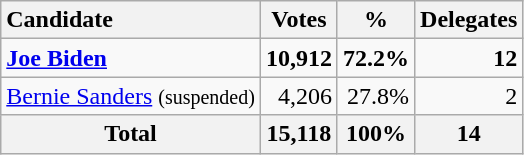<table class="wikitable sortable" style="text-align:right;">
<tr>
<th style="text-align:left;">Candidate</th>
<th>Votes</th>
<th>%</th>
<th>Delegates</th>
</tr>
<tr>
<td style="text-align:left;" data-sort-name="Biden, Joe"><strong><a href='#'>Joe Biden</a></strong></td>
<td><strong>10,912</strong></td>
<td><strong>72.2%</strong></td>
<td><strong>12</strong></td>
</tr>
<tr>
<td style="text-align:left;" data-sort-name="Sanders, Bernie"><a href='#'>Bernie Sanders</a> <small>(suspended)</small></td>
<td>4,206</td>
<td>27.8%</td>
<td>2</td>
</tr>
<tr>
<th>Total</th>
<th>15,118</th>
<th>100%</th>
<th>14</th>
</tr>
</table>
